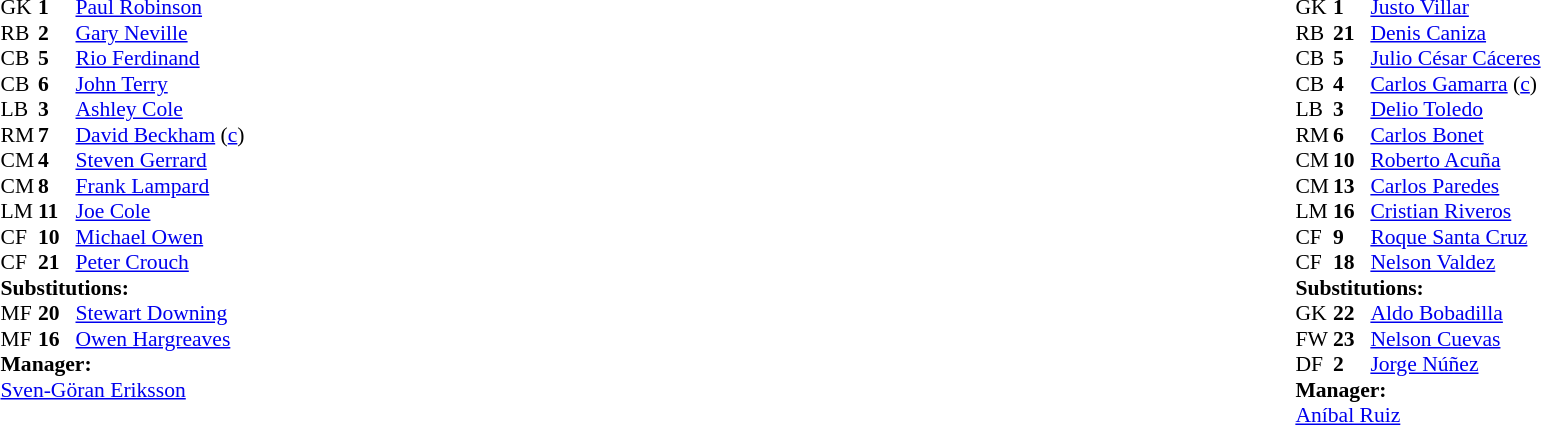<table width="100%">
<tr>
<td valign="top" width="40%"><br><table style="font-size: 90%" cellspacing="0" cellpadding="0">
<tr>
<th width="25"></th>
<th width="25"></th>
</tr>
<tr>
<td>GK</td>
<td><strong>1</strong></td>
<td><a href='#'>Paul Robinson</a></td>
</tr>
<tr>
<td>RB</td>
<td><strong>2</strong></td>
<td><a href='#'>Gary Neville</a></td>
</tr>
<tr>
<td>CB</td>
<td><strong>5</strong></td>
<td><a href='#'>Rio Ferdinand</a></td>
</tr>
<tr>
<td>CB</td>
<td><strong>6</strong></td>
<td><a href='#'>John Terry</a></td>
</tr>
<tr>
<td>LB</td>
<td><strong>3</strong></td>
<td><a href='#'>Ashley Cole</a></td>
</tr>
<tr>
<td>RM</td>
<td><strong>7</strong></td>
<td><a href='#'>David Beckham</a> (<a href='#'>c</a>)</td>
</tr>
<tr>
<td>CM</td>
<td><strong>4</strong></td>
<td><a href='#'>Steven Gerrard</a></td>
<td></td>
</tr>
<tr>
<td>CM</td>
<td><strong>8</strong></td>
<td><a href='#'>Frank Lampard</a></td>
</tr>
<tr>
<td>LM</td>
<td><strong>11</strong></td>
<td><a href='#'>Joe Cole</a></td>
<td></td>
<td></td>
</tr>
<tr>
<td>CF</td>
<td><strong>10</strong></td>
<td><a href='#'>Michael Owen</a></td>
<td></td>
<td></td>
</tr>
<tr>
<td>CF</td>
<td><strong>21</strong></td>
<td><a href='#'>Peter Crouch</a></td>
<td></td>
</tr>
<tr>
<td colspan=3><strong>Substitutions:</strong></td>
</tr>
<tr>
<td>MF</td>
<td><strong>20</strong></td>
<td><a href='#'>Stewart Downing</a></td>
<td></td>
<td></td>
</tr>
<tr>
<td>MF</td>
<td><strong>16</strong></td>
<td><a href='#'>Owen Hargreaves</a></td>
<td></td>
<td></td>
</tr>
<tr>
<td colspan=3><strong>Manager:</strong></td>
</tr>
<tr>
<td colspan="4"> <a href='#'>Sven-Göran Eriksson</a></td>
</tr>
</table>
</td>
<td valign="top"></td>
<td valign="top" width="50%"><br><table style="font-size: 90%" cellspacing="0" cellpadding="0" align=center>
<tr>
<th width="25"></th>
<th width="25"></th>
</tr>
<tr>
<td>GK</td>
<td><strong>1</strong></td>
<td><a href='#'>Justo Villar</a></td>
<td></td>
<td></td>
</tr>
<tr>
<td>RB</td>
<td><strong>21</strong></td>
<td><a href='#'>Denis Caniza</a></td>
</tr>
<tr>
<td>CB</td>
<td><strong>5</strong></td>
<td><a href='#'>Julio César Cáceres</a></td>
</tr>
<tr>
<td>CB</td>
<td><strong>4</strong></td>
<td><a href='#'>Carlos Gamarra</a> (<a href='#'>c</a>)</td>
</tr>
<tr>
<td>LB</td>
<td><strong>3</strong></td>
<td><a href='#'>Delio Toledo</a></td>
<td></td>
<td></td>
</tr>
<tr>
<td>RM</td>
<td><strong>6</strong></td>
<td><a href='#'>Carlos Bonet</a></td>
<td></td>
<td></td>
</tr>
<tr>
<td>CM</td>
<td><strong>10</strong></td>
<td><a href='#'>Roberto Acuña</a></td>
</tr>
<tr>
<td>CM</td>
<td><strong>13</strong></td>
<td><a href='#'>Carlos Paredes</a></td>
</tr>
<tr>
<td>LM</td>
<td><strong>16</strong></td>
<td><a href='#'>Cristian Riveros</a></td>
</tr>
<tr>
<td>CF</td>
<td><strong>9</strong></td>
<td><a href='#'>Roque Santa Cruz</a></td>
</tr>
<tr>
<td>CF</td>
<td><strong>18</strong></td>
<td><a href='#'>Nelson Valdez</a></td>
<td></td>
</tr>
<tr>
<td colspan=3><strong>Substitutions:</strong></td>
</tr>
<tr>
<td>GK</td>
<td><strong>22</strong></td>
<td><a href='#'>Aldo Bobadilla</a></td>
<td></td>
<td></td>
</tr>
<tr>
<td>FW</td>
<td><strong>23</strong></td>
<td><a href='#'>Nelson Cuevas</a></td>
<td></td>
<td></td>
</tr>
<tr>
<td>DF</td>
<td><strong>2</strong></td>
<td><a href='#'>Jorge Núñez</a></td>
<td></td>
<td></td>
</tr>
<tr>
<td colspan=3><strong>Manager:</strong></td>
</tr>
<tr>
<td colspan="4"> <a href='#'>Aníbal Ruiz</a></td>
</tr>
</table>
</td>
</tr>
</table>
